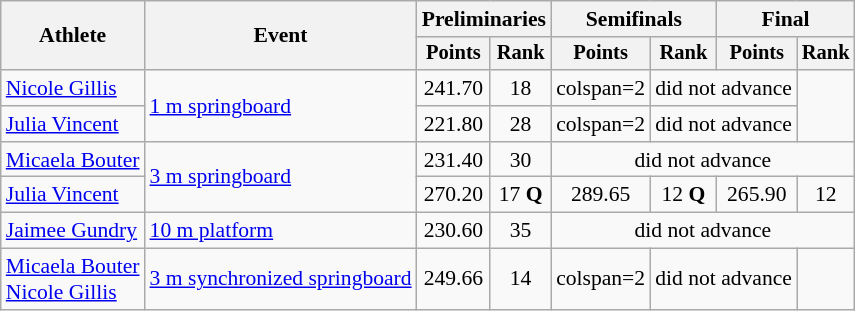<table class=wikitable style="font-size:90%;">
<tr>
<th rowspan="2">Athlete</th>
<th rowspan="2">Event</th>
<th colspan="2">Preliminaries</th>
<th colspan="2">Semifinals</th>
<th colspan="2">Final</th>
</tr>
<tr style="font-size:95%">
<th>Points</th>
<th>Rank</th>
<th>Points</th>
<th>Rank</th>
<th>Points</th>
<th>Rank</th>
</tr>
<tr align=center>
<td align=left><a href='#'>Nicole Gillis</a></td>
<td align=left rowspan=2><a href='#'>1 m springboard</a></td>
<td>241.70</td>
<td>18</td>
<td>colspan=2 </td>
<td colspan=2>did not advance</td>
</tr>
<tr align=center>
<td align=left><a href='#'>Julia Vincent</a></td>
<td>221.80</td>
<td>28</td>
<td>colspan=2 </td>
<td colspan=2>did not advance</td>
</tr>
<tr align=center>
<td align=left><a href='#'>Micaela Bouter</a></td>
<td align=left rowspan=2><a href='#'>3 m springboard</a></td>
<td>231.40</td>
<td>30</td>
<td colspan=4>did not advance</td>
</tr>
<tr align=center>
<td align=left><a href='#'>Julia Vincent</a></td>
<td>270.20</td>
<td>17 <strong>Q</strong></td>
<td>289.65</td>
<td>12 <strong>Q</strong></td>
<td>265.90</td>
<td>12</td>
</tr>
<tr align=center>
<td align=left><a href='#'>Jaimee Gundry</a></td>
<td align=left><a href='#'>10 m platform</a></td>
<td>230.60</td>
<td>35</td>
<td colspan=4>did not advance</td>
</tr>
<tr align=center>
<td align=left><a href='#'>Micaela Bouter</a><br><a href='#'>Nicole Gillis</a></td>
<td align=left><a href='#'>3 m synchronized springboard</a></td>
<td>249.66</td>
<td>14</td>
<td>colspan=2 </td>
<td colspan=2>did not advance</td>
</tr>
</table>
